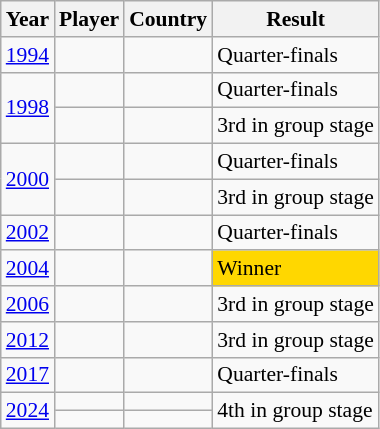<table class="wikitable sortable" style="font-size:90%;">
<tr>
<th>Year</th>
<th>Player</th>
<th>Country</th>
<th>Result</th>
</tr>
<tr>
<td><a href='#'>1994</a> </td>
<td></td>
<td></td>
<td data-sort-value="2">Quarter-finals</td>
</tr>
<tr>
<td rowspan="2"><a href='#'>1998</a> </td>
<td></td>
<td></td>
<td data-sort-value="2">Quarter-finals</td>
</tr>
<tr>
<td></td>
<td></td>
<td data-sort-value="3">3rd in group stage</td>
</tr>
<tr>
<td rowspan="2"><a href='#'>2000</a>  </td>
<td></td>
<td></td>
<td data-sort-value="2">Quarter-finals</td>
</tr>
<tr>
<td></td>
<td></td>
<td data-sort-value="3">3rd in group stage</td>
</tr>
<tr>
<td><a href='#'>2002</a> </td>
<td></td>
<td></td>
<td data-sort-value="2">Quarter-finals</td>
</tr>
<tr>
<td><a href='#'>2004</a> </td>
<td></td>
<td></td>
<td bgcolor="#FFD700" data-sort-value="1">Winner</td>
</tr>
<tr>
<td><a href='#'>2006</a> </td>
<td></td>
<td></td>
<td data-sort-value="3">3rd in group stage</td>
</tr>
<tr>
<td><a href='#'>2012</a>  </td>
<td></td>
<td></td>
<td data-sort-value="3">3rd in group stage</td>
</tr>
<tr>
<td><a href='#'>2017</a> </td>
<td></td>
<td></td>
<td data-sort-value="2">Quarter-finals</td>
</tr>
<tr>
<td rowspan="2"><a href='#'>2024</a> </td>
<td></td>
<td></td>
<td data-sort-value="4" rowspan="2">4th in group stage</td>
</tr>
<tr>
<td></td>
<td></td>
</tr>
</table>
